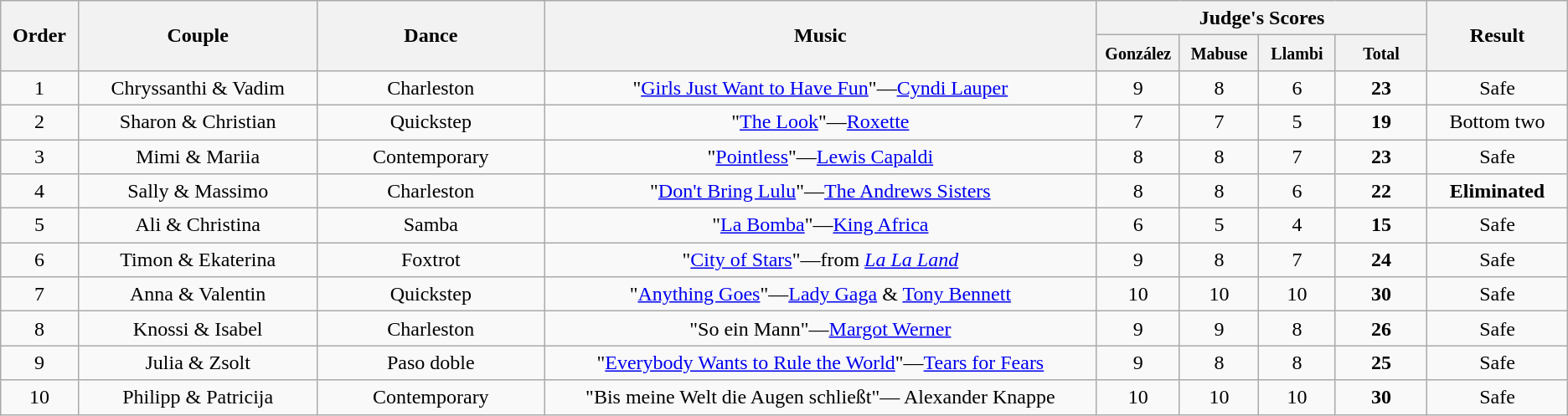<table class="wikitable center sortable" style="text-align:center; font-size:100%; line-height:20px;">
<tr>
<th rowspan="2" style="width: 4em">Order</th>
<th rowspan="2" style="width: 17em">Couple</th>
<th rowspan="2" style="width: 15em">Dance</th>
<th rowspan="2" style="width: 45em">Music</th>
<th colspan="4">Judge's Scores</th>
<th rowspan="2" style="width: 8em">Result</th>
</tr>
<tr>
<th style="width: 4em"><small>González</small></th>
<th style="width: 4em"><small>Mabuse</small></th>
<th style="width: 4em"><small>Llambi</small></th>
<th style="width: 6em"><small>Total</small></th>
</tr>
<tr>
<td>1</td>
<td>Chryssanthi & Vadim</td>
<td>Charleston</td>
<td>"<a href='#'>Girls Just Want to Have Fun</a>"—<a href='#'>Cyndi Lauper</a></td>
<td>9</td>
<td>8</td>
<td>6</td>
<td><strong>23</strong></td>
<td>Safe</td>
</tr>
<tr>
<td>2</td>
<td>Sharon & Christian</td>
<td>Quickstep</td>
<td>"<a href='#'>The Look</a>"—<a href='#'>Roxette</a></td>
<td>7</td>
<td>7</td>
<td>5</td>
<td><strong>19</strong></td>
<td>Bottom two</td>
</tr>
<tr>
<td>3</td>
<td>Mimi & Mariia</td>
<td>Contemporary</td>
<td>"<a href='#'>Pointless</a>"—<a href='#'>Lewis Capaldi</a></td>
<td>8</td>
<td>8</td>
<td>7</td>
<td><strong>23</strong></td>
<td>Safe</td>
</tr>
<tr>
<td>4</td>
<td>Sally & Massimo</td>
<td>Charleston</td>
<td>"<a href='#'>Don't Bring Lulu</a>"—<a href='#'>The Andrews Sisters</a></td>
<td>8</td>
<td>8</td>
<td>6</td>
<td><strong>22</strong></td>
<td><strong>Eliminated</strong></td>
</tr>
<tr>
<td>5</td>
<td>Ali & Christina</td>
<td>Samba</td>
<td>"<a href='#'>La Bomba</a>"—<a href='#'>King Africa</a></td>
<td>6</td>
<td>5</td>
<td>4</td>
<td><strong>15</strong></td>
<td>Safe</td>
</tr>
<tr>
<td>6</td>
<td>Timon & Ekaterina</td>
<td>Foxtrot</td>
<td>"<a href='#'>City of Stars</a>"—from <em><a href='#'>La La Land</a></em></td>
<td>9</td>
<td>8</td>
<td>7</td>
<td><strong>24</strong></td>
<td>Safe</td>
</tr>
<tr>
<td>7</td>
<td>Anna & Valentin</td>
<td>Quickstep</td>
<td>"<a href='#'>Anything Goes</a>"—<a href='#'>Lady Gaga</a> & <a href='#'>Tony Bennett</a></td>
<td>10</td>
<td>10</td>
<td>10</td>
<td><strong>30</strong></td>
<td>Safe</td>
</tr>
<tr>
<td>8</td>
<td>Knossi & Isabel</td>
<td>Charleston</td>
<td>"So ein Mann"—<a href='#'>Margot Werner</a></td>
<td>9</td>
<td>9</td>
<td>8</td>
<td><strong>26</strong></td>
<td>Safe</td>
</tr>
<tr>
<td>9</td>
<td>Julia & Zsolt</td>
<td>Paso doble</td>
<td>"<a href='#'>Everybody Wants to Rule the World</a>"—<a href='#'>Tears for Fears</a></td>
<td>9</td>
<td>8</td>
<td>8</td>
<td><strong>25</strong></td>
<td>Safe</td>
</tr>
<tr>
<td>10</td>
<td>Philipp & Patricija</td>
<td>Contemporary</td>
<td>"Bis meine Welt die Augen schließt"— Alexander Knappe</td>
<td>10</td>
<td>10</td>
<td>10</td>
<td><strong>30</strong></td>
<td>Safe</td>
</tr>
</table>
